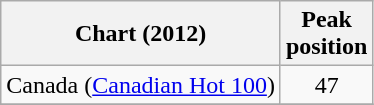<table class="wikitable sortable">
<tr>
<th align="center">Chart (2012)</th>
<th align="center">Peak<br>position</th>
</tr>
<tr>
<td align="left">Canada (<a href='#'>Canadian Hot 100</a>)</td>
<td align="center">47</td>
</tr>
<tr>
</tr>
</table>
